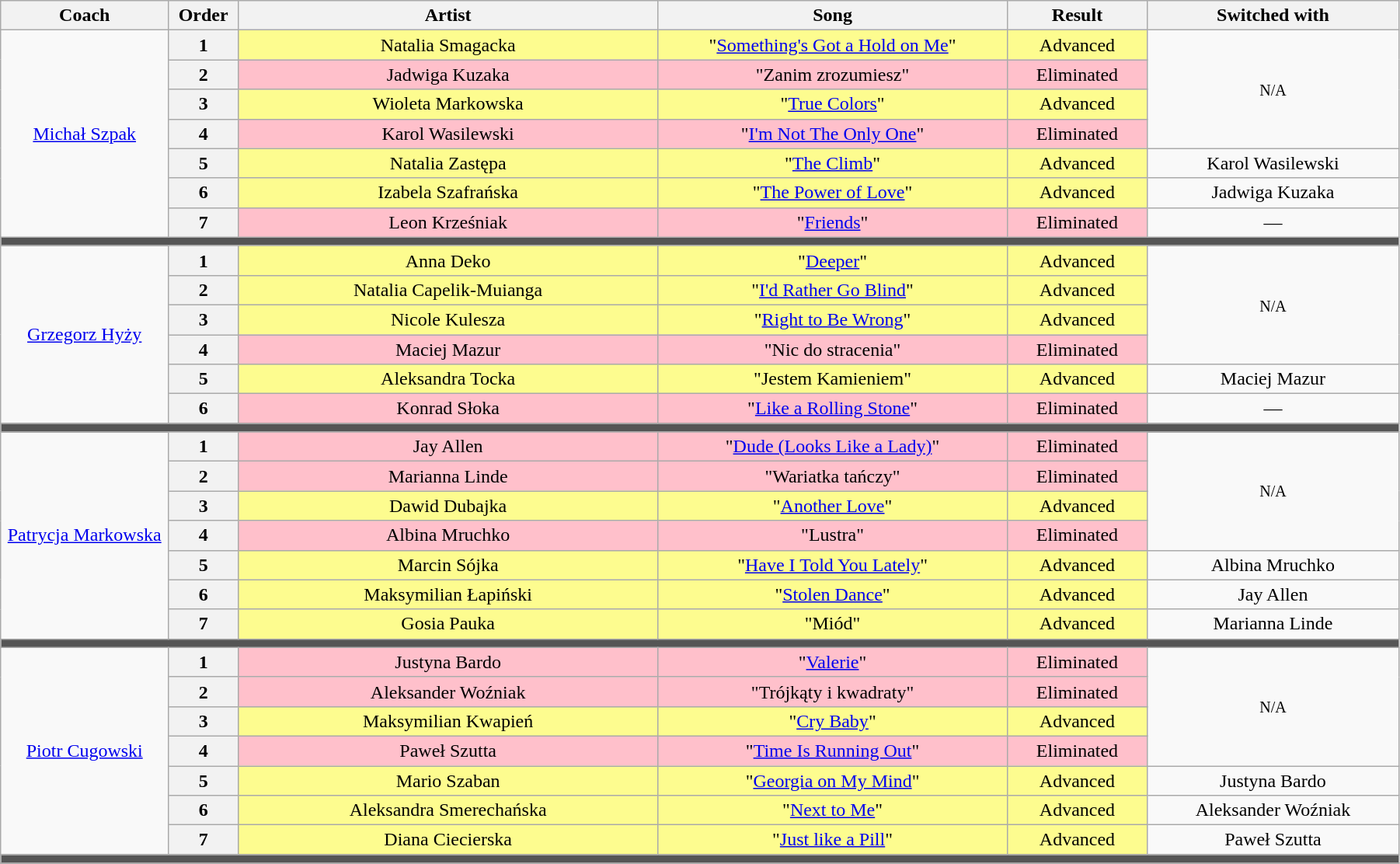<table class="wikitable" style="text-align: center; width:95%;">
<tr>
<th style="width:12%;">Coach</th>
<th style="width:05%;">Order</th>
<th style="width:30%;">Artist</th>
<th style="width:25%;">Song</th>
<th style="width:10%;">Result</th>
<th style="width:18%;">Switched with</th>
</tr>
<tr>
<td rowspan="7"><a href='#'>Michał Szpak</a></td>
<th>1</th>
<td style="background:#fdfc8f;">Natalia Smagacka</td>
<td style="background:#fdfc8f;">"<a href='#'>Something's Got a Hold on Me</a>"</td>
<td style="background:#fdfc8f;">Advanced</td>
<td rowspan="4"><small>N/A</small></td>
</tr>
<tr>
<th>2</th>
<td style="background:pink;">Jadwiga Kuzaka</td>
<td style="background:pink;">"Zanim zrozumiesz"</td>
<td style="background:pink;">Eliminated</td>
</tr>
<tr>
<th>3</th>
<td style="background:#fdfc8f;">Wioleta Markowska</td>
<td style="background:#fdfc8f;">"<a href='#'>True Colors</a>"</td>
<td style="background:#fdfc8f;">Advanced</td>
</tr>
<tr>
<th>4</th>
<td style="background:pink;">Karol Wasilewski</td>
<td style="background:pink;">"<a href='#'>I'm Not The Only One</a>"</td>
<td style="background:pink;">Eliminated</td>
</tr>
<tr>
<th>5</th>
<td style="background:#fdfc8f;">Natalia Zastępa</td>
<td style="background:#fdfc8f;">"<a href='#'>The Climb</a>"</td>
<td style="background:#fdfc8f;">Advanced</td>
<td style="background:;">Karol Wasilewski</td>
</tr>
<tr>
<th>6</th>
<td style="background:#fdfc8f;">Izabela Szafrańska</td>
<td style="background:#fdfc8f;">"<a href='#'>The Power of Love</a>"</td>
<td style="background:#fdfc8f;">Advanced</td>
<td style="background:;">Jadwiga Kuzaka</td>
</tr>
<tr>
<th>7</th>
<td style="background:pink;">Leon Krześniak</td>
<td style="background:pink;">"<a href='#'>Friends</a>"</td>
<td style="background:pink;">Eliminated</td>
<td style="background:;">—</td>
</tr>
<tr>
<td colspan="10" style="background:#555;"></td>
</tr>
<tr>
<td rowspan="6"><a href='#'>Grzegorz Hyży</a></td>
<th>1</th>
<td style="background:#fdfc8f;">Anna Deko</td>
<td style="background:#fdfc8f;">"<a href='#'>Deeper</a>"</td>
<td style="background:#fdfc8f;">Advanced</td>
<td rowspan="4"><small>N/A</small></td>
</tr>
<tr>
<th>2</th>
<td style="background:#fdfc8f;">Natalia Capelik-Muianga</td>
<td style="background:#fdfc8f;">"<a href='#'>I'd Rather Go Blind</a>"</td>
<td style="background:#fdfc8f;">Advanced</td>
</tr>
<tr>
<th>3</th>
<td style="background:#fdfc8f;">Nicole Kulesza</td>
<td style="background:#fdfc8f;">"<a href='#'>Right to Be Wrong</a>"</td>
<td style="background:#fdfc8f;">Advanced</td>
</tr>
<tr>
<th>4</th>
<td style="background:pink;">Maciej Mazur</td>
<td style="background:pink;">"Nic do stracenia"</td>
<td style="background:pink;">Eliminated</td>
</tr>
<tr>
<th>5</th>
<td style="background:#fdfc8f;">Aleksandra Tocka</td>
<td style="background:#fdfc8f;">"Jestem Kamieniem"</td>
<td style="background:#fdfc8f;">Advanced</td>
<td style="background:;">Maciej Mazur</td>
</tr>
<tr>
<th>6</th>
<td style="background:pink;">Konrad Słoka</td>
<td style="background:pink;">"<a href='#'>Like a Rolling Stone</a>"</td>
<td style="background:pink;">Eliminated</td>
<td style="background:;">—</td>
</tr>
<tr>
<td colspan="10" style="background:#555;"></td>
</tr>
<tr>
<td rowspan="7"><a href='#'>Patrycja Markowska</a></td>
<th>1</th>
<td style="background:pink;">Jay Allen</td>
<td style="background:pink;">"<a href='#'>Dude (Looks Like a Lady)</a>"</td>
<td style="background:pink;">Eliminated</td>
<td rowspan="4"><small>N/A</small></td>
</tr>
<tr>
<th>2</th>
<td style="background:pink;">Marianna Linde</td>
<td style="background:pink;">"Wariatka tańczy"</td>
<td style="background:pink;">Eliminated</td>
</tr>
<tr>
<th>3</th>
<td style="background:#fdfc8f;">Dawid Dubajka</td>
<td style="background:#fdfc8f;">"<a href='#'>Another Love</a>"</td>
<td style="background:#fdfc8f;">Advanced</td>
</tr>
<tr>
<th>4</th>
<td style="background:pink;">Albina Mruchko</td>
<td style="background:pink;">"Lustra"</td>
<td style="background:pink;">Eliminated</td>
</tr>
<tr>
<th>5</th>
<td style="background:#fdfc8f;">Marcin Sójka</td>
<td style="background:#fdfc8f;">"<a href='#'>Have I Told You Lately</a>"</td>
<td style="background:#fdfc8f;">Advanced</td>
<td style="background:;">Albina Mruchko</td>
</tr>
<tr>
<th>6</th>
<td style="background:#fdfc8f;">Maksymilian Łapiński</td>
<td style="background:#fdfc8f;">"<a href='#'>Stolen Dance</a>"</td>
<td style="background:#fdfc8f;">Advanced</td>
<td style="background:;">Jay Allen</td>
</tr>
<tr>
<th>7</th>
<td style="background:#fdfc8f;">Gosia Pauka</td>
<td style="background:#fdfc8f;">"Miód"</td>
<td style="background:#fdfc8f;">Advanced</td>
<td style="background:;">Marianna Linde</td>
</tr>
<tr>
<td colspan="10" style="background:#555;"></td>
</tr>
<tr>
<td rowspan="7"><a href='#'>Piotr Cugowski</a></td>
<th>1</th>
<td style="background:pink;">Justyna Bardo</td>
<td style="background:pink;">"<a href='#'>Valerie</a>"</td>
<td style="background:pink;">Eliminated</td>
<td rowspan="4"><small>N/A</small></td>
</tr>
<tr>
<th>2</th>
<td style="background:pink;">Aleksander Woźniak</td>
<td style="background:pink;">"Trójkąty i kwadraty"</td>
<td style="background:pink;">Eliminated</td>
</tr>
<tr>
<th>3</th>
<td style="background:#fdfc8f;">Maksymilian Kwapień</td>
<td style="background:#fdfc8f;">"<a href='#'>Cry Baby</a>"</td>
<td style="background:#fdfc8f;">Advanced</td>
</tr>
<tr>
<th>4</th>
<td style="background:pink;">Paweł Szutta</td>
<td style="background:pink;">"<a href='#'>Time Is Running Out</a>"</td>
<td style="background:pink;">Eliminated</td>
</tr>
<tr>
<th>5</th>
<td style="background:#fdfc8f;">Mario Szaban</td>
<td style="background:#fdfc8f;">"<a href='#'>Georgia on My Mind</a>"</td>
<td style="background:#fdfc8f;">Advanced</td>
<td style="background:;">Justyna Bardo</td>
</tr>
<tr>
<th>6</th>
<td style="background:#fdfc8f;">Aleksandra Smerechańska</td>
<td style="background:#fdfc8f;">"<a href='#'>Next to Me</a>"</td>
<td style="background:#fdfc8f;">Advanced</td>
<td style="background:;">Aleksander Woźniak</td>
</tr>
<tr>
<th>7</th>
<td style="background:#fdfc8f;">Diana Ciecierska</td>
<td style="background:#fdfc8f;">"<a href='#'>Just like a Pill</a>"</td>
<td style="background:#fdfc8f;">Advanced</td>
<td style="background:;">Paweł Szutta</td>
</tr>
<tr>
<td colspan="10" style="background:#555;"></td>
</tr>
<tr>
</tr>
</table>
